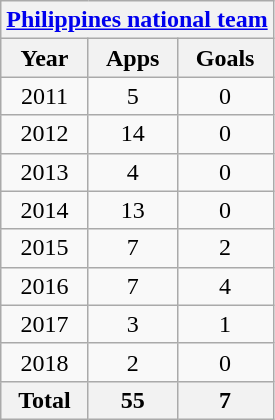<table class="wikitable" style="text-align:center">
<tr>
<th colspan=3><a href='#'>Philippines national team</a></th>
</tr>
<tr>
<th>Year</th>
<th>Apps</th>
<th>Goals</th>
</tr>
<tr>
<td>2011</td>
<td>5</td>
<td>0</td>
</tr>
<tr>
<td>2012</td>
<td>14</td>
<td>0</td>
</tr>
<tr>
<td>2013</td>
<td>4</td>
<td>0</td>
</tr>
<tr>
<td>2014</td>
<td>13</td>
<td>0</td>
</tr>
<tr>
<td>2015</td>
<td>7</td>
<td>2</td>
</tr>
<tr>
<td>2016</td>
<td>7</td>
<td>4</td>
</tr>
<tr>
<td>2017</td>
<td>3</td>
<td>1</td>
</tr>
<tr>
<td>2018</td>
<td>2</td>
<td>0</td>
</tr>
<tr>
<th>Total</th>
<th>55</th>
<th>7</th>
</tr>
</table>
